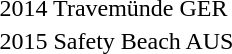<table>
<tr>
<td>2014 Travemünde GER</td>
<td></td>
<td></td>
<td></td>
</tr>
<tr>
<td>2015 Safety Beach AUS</td>
<td></td>
<td></td>
<td></td>
</tr>
<tr>
</tr>
</table>
